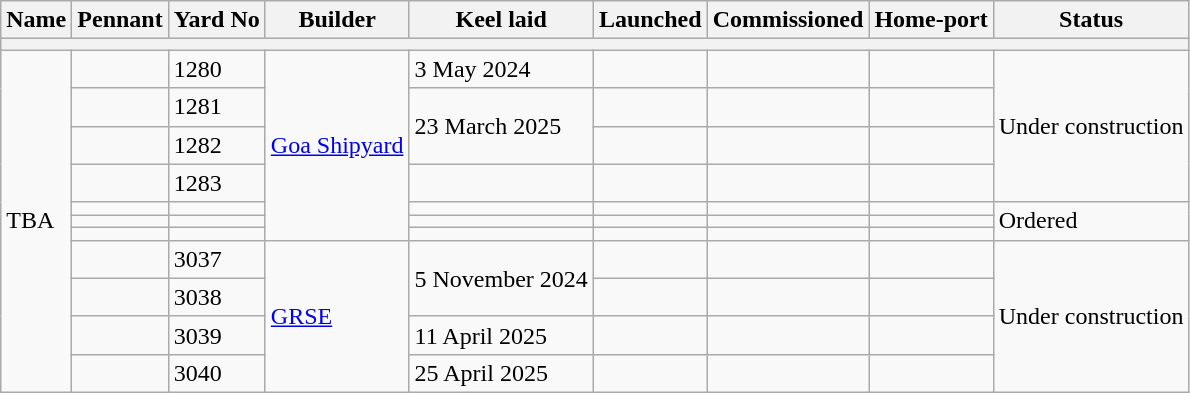<table class="wikitable">
<tr>
<th>Name</th>
<th>Pennant</th>
<th>Yard No</th>
<th>Builder</th>
<th>Keel laid</th>
<th>Launched</th>
<th>Commissioned</th>
<th>Home-port</th>
<th>Status</th>
</tr>
<tr>
<th colspan=9></th>
</tr>
<tr>
<td rowspan='11'>TBA</td>
<td></td>
<td>1280</td>
<td rowspan='7'><a href='#'>Goa Shipyard</a></td>
<td>3 May 2024</td>
<td></td>
<td></td>
<td></td>
<td rowspan="4">Under construction</td>
</tr>
<tr>
<td></td>
<td>1281</td>
<td rowspan='2'>23 March 2025</td>
<td></td>
<td></td>
<td></td>
</tr>
<tr>
<td></td>
<td>1282</td>
<td></td>
<td></td>
<td></td>
</tr>
<tr>
<td></td>
<td>1283</td>
<td></td>
<td></td>
<td></td>
<td></td>
</tr>
<tr>
<td></td>
<td></td>
<td></td>
<td></td>
<td></td>
<td></td>
<td rowspan="3">Ordered</td>
</tr>
<tr>
<td></td>
<td></td>
<td></td>
<td></td>
<td></td>
<td></td>
</tr>
<tr>
<td></td>
<td></td>
<td></td>
<td></td>
<td></td>
<td></td>
</tr>
<tr>
<td></td>
<td>3037</td>
<td rowspan='4'><a href='#'>GRSE</a></td>
<td rowspan="2">5 November 2024</td>
<td></td>
<td></td>
<td></td>
<td rowspan='4'>Under construction</td>
</tr>
<tr>
<td></td>
<td>3038</td>
<td></td>
<td></td>
<td></td>
</tr>
<tr>
<td></td>
<td>3039</td>
<td>11 April 2025</td>
<td></td>
<td></td>
<td></td>
</tr>
<tr>
<td></td>
<td>3040</td>
<td>25 April 2025</td>
<td></td>
<td></td>
<td></td>
</tr>
</table>
